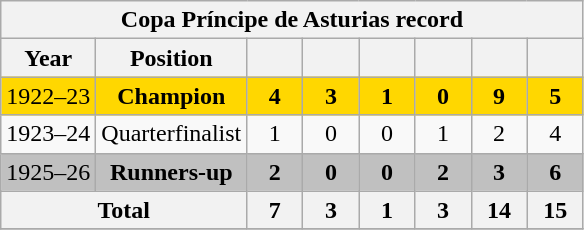<table class="wikitable" style="text-align: center;">
<tr>
<th colspan=9>Copa Príncipe de Asturias record</th>
</tr>
<tr>
<th>Year</th>
<th>Position</th>
<th width=30></th>
<th width=30></th>
<th width=30></th>
<th width=30></th>
<th width=30></th>
<th width=30></th>
</tr>
<tr bgcolor=gold>
<td>1922–23</td>
<td><strong>Champion</strong></td>
<td><strong>4</strong></td>
<td><strong>3</strong></td>
<td><strong>1</strong></td>
<td><strong>0</strong></td>
<td><strong>9</strong></td>
<td><strong>5</strong></td>
</tr>
<tr>
<td>1923–24</td>
<td>Quarterfinalist</td>
<td>1</td>
<td>0</td>
<td>0</td>
<td>1</td>
<td>2</td>
<td>4</td>
</tr>
<tr bgcolor=silver>
<td>1925–26</td>
<td><strong>Runners-up</strong></td>
<td><strong>2</strong></td>
<td><strong>0</strong></td>
<td><strong>0</strong></td>
<td><strong>2</strong></td>
<td><strong>3</strong></td>
<td><strong>6</strong></td>
</tr>
<tr>
<th colspan=2>Total</th>
<th>7</th>
<th>3</th>
<th>1</th>
<th>3</th>
<th>14</th>
<th>15</th>
</tr>
<tr>
</tr>
</table>
